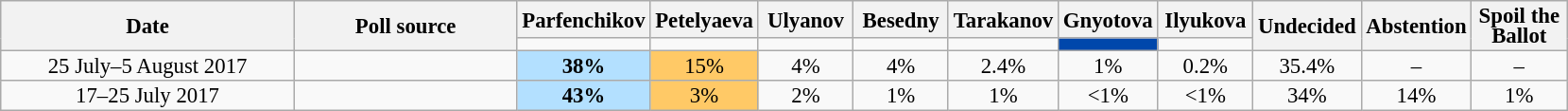<table class=wikitable style="font-size:95%; line-height:14px; text-align:center">
<tr>
<th style=width:200px; rowspan=2>Date</th>
<th style=width:150px; rowspan=2>Poll source</th>
<th style=width:60px>Parfenchikov</th>
<th style=width:60px>Petelyaeva</th>
<th style=width:60px>Ulyanov</th>
<th style=width:60px>Besedny</th>
<th style=width:60px>Tarakanov</th>
<th style=width:60px>Gnyotova</th>
<th style=width:60px>Ilyukova</th>
<th style="width:60px;" rowspan=2>Undecided</th>
<th style="width:60px;" rowspan=2>Abstention</th>
<th style="width:60px;" rowspan=2>Spoil the Ballot</th>
</tr>
<tr>
<td bgcolor=></td>
<td bgcolor=></td>
<td bgcolor=></td>
<td bgcolor=></td>
<td bgcolor=></td>
<td bgcolor=#0047AB></td>
<td bgcolor=></td>
</tr>
<tr>
<td>25 July–5 August 2017</td>
<td></td>
<td style="background:#B3E0FF"><strong>38%</strong></td>
<td style="background:#ffc966">15%</td>
<td>4%</td>
<td>4%</td>
<td>2.4%</td>
<td>1%</td>
<td>0.2%</td>
<td>35.4%</td>
<td>–</td>
<td>–</td>
</tr>
<tr>
<td>17–25 July 2017</td>
<td></td>
<td style="background:#B3E0FF"><strong>43%</strong></td>
<td style="background:#ffc966">3%</td>
<td>2%</td>
<td>1%</td>
<td>1%</td>
<td><1%</td>
<td><1%</td>
<td>34%</td>
<td>14%</td>
<td>1%</td>
</tr>
</table>
